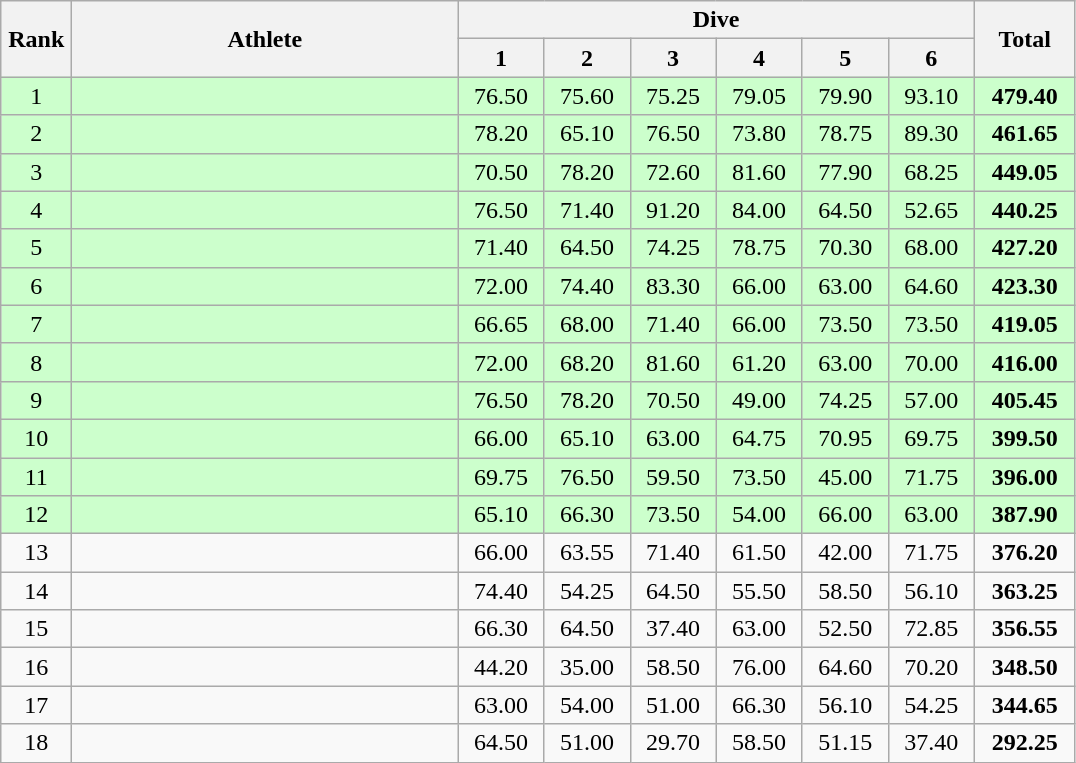<table class="wikitable" style="text-align:center">
<tr>
<th rowspan="2" width="40">Rank</th>
<th rowspan="2" width="250">Athlete</th>
<th colspan="6">Dive</th>
<th rowspan="2" width="60">Total</th>
</tr>
<tr>
<th width="50">1</th>
<th width="50">2</th>
<th width="50">3</th>
<th width="50">4</th>
<th width="50">5</th>
<th width="50">6</th>
</tr>
<tr bgcolor="ccffcc">
<td>1</td>
<td align="left"></td>
<td>76.50</td>
<td>75.60</td>
<td>75.25</td>
<td>79.05</td>
<td>79.90</td>
<td>93.10</td>
<td><strong>479.40</strong></td>
</tr>
<tr bgcolor="ccffcc">
<td>2</td>
<td align="left"></td>
<td>78.20</td>
<td>65.10</td>
<td>76.50</td>
<td>73.80</td>
<td>78.75</td>
<td>89.30</td>
<td><strong>461.65</strong></td>
</tr>
<tr bgcolor="ccffcc">
<td>3</td>
<td align="left"></td>
<td>70.50</td>
<td>78.20</td>
<td>72.60</td>
<td>81.60</td>
<td>77.90</td>
<td>68.25</td>
<td><strong>449.05</strong></td>
</tr>
<tr bgcolor="ccffcc">
<td>4</td>
<td align="left"></td>
<td>76.50</td>
<td>71.40</td>
<td>91.20</td>
<td>84.00</td>
<td>64.50</td>
<td>52.65</td>
<td><strong>440.25</strong></td>
</tr>
<tr bgcolor="ccffcc">
<td>5</td>
<td align="left"></td>
<td>71.40</td>
<td>64.50</td>
<td>74.25</td>
<td>78.75</td>
<td>70.30</td>
<td>68.00</td>
<td><strong>427.20</strong></td>
</tr>
<tr bgcolor="ccffcc">
<td>6</td>
<td align="left"></td>
<td>72.00</td>
<td>74.40</td>
<td>83.30</td>
<td>66.00</td>
<td>63.00</td>
<td>64.60</td>
<td><strong>423.30</strong></td>
</tr>
<tr bgcolor="ccffcc">
<td>7</td>
<td align="left"></td>
<td>66.65</td>
<td>68.00</td>
<td>71.40</td>
<td>66.00</td>
<td>73.50</td>
<td>73.50</td>
<td><strong>419.05</strong></td>
</tr>
<tr bgcolor="ccffcc">
<td>8</td>
<td align="left"></td>
<td>72.00</td>
<td>68.20</td>
<td>81.60</td>
<td>61.20</td>
<td>63.00</td>
<td>70.00</td>
<td><strong>416.00</strong></td>
</tr>
<tr bgcolor="ccffcc">
<td>9</td>
<td align="left"></td>
<td>76.50</td>
<td>78.20</td>
<td>70.50</td>
<td>49.00</td>
<td>74.25</td>
<td>57.00</td>
<td><strong>405.45</strong></td>
</tr>
<tr bgcolor="ccffcc">
<td>10</td>
<td align="left"></td>
<td>66.00</td>
<td>65.10</td>
<td>63.00</td>
<td>64.75</td>
<td>70.95</td>
<td>69.75</td>
<td><strong>399.50</strong></td>
</tr>
<tr bgcolor="ccffcc">
<td>11</td>
<td align="left"></td>
<td>69.75</td>
<td>76.50</td>
<td>59.50</td>
<td>73.50</td>
<td>45.00</td>
<td>71.75</td>
<td><strong>396.00</strong></td>
</tr>
<tr bgcolor="ccffcc">
<td>12</td>
<td align="left"></td>
<td>65.10</td>
<td>66.30</td>
<td>73.50</td>
<td>54.00</td>
<td>66.00</td>
<td>63.00</td>
<td><strong>387.90</strong></td>
</tr>
<tr>
<td>13</td>
<td align="left"></td>
<td>66.00</td>
<td>63.55</td>
<td>71.40</td>
<td>61.50</td>
<td>42.00</td>
<td>71.75</td>
<td><strong>376.20</strong></td>
</tr>
<tr>
<td>14</td>
<td align="left"></td>
<td>74.40</td>
<td>54.25</td>
<td>64.50</td>
<td>55.50</td>
<td>58.50</td>
<td>56.10</td>
<td><strong>363.25</strong></td>
</tr>
<tr>
<td>15</td>
<td align="left"></td>
<td>66.30</td>
<td>64.50</td>
<td>37.40</td>
<td>63.00</td>
<td>52.50</td>
<td>72.85</td>
<td><strong>356.55</strong></td>
</tr>
<tr>
<td>16</td>
<td align="left"></td>
<td>44.20</td>
<td>35.00</td>
<td>58.50</td>
<td>76.00</td>
<td>64.60</td>
<td>70.20</td>
<td><strong>348.50</strong></td>
</tr>
<tr>
<td>17</td>
<td align="left"></td>
<td>63.00</td>
<td>54.00</td>
<td>51.00</td>
<td>66.30</td>
<td>56.10</td>
<td>54.25</td>
<td><strong>344.65</strong></td>
</tr>
<tr>
<td>18</td>
<td align="left"></td>
<td>64.50</td>
<td>51.00</td>
<td>29.70</td>
<td>58.50</td>
<td>51.15</td>
<td>37.40</td>
<td><strong>292.25</strong></td>
</tr>
</table>
